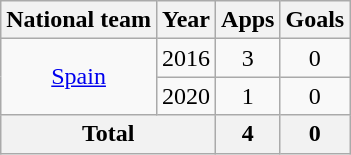<table class=wikitable style=text-align:center>
<tr>
<th>National team</th>
<th>Year</th>
<th>Apps</th>
<th>Goals</th>
</tr>
<tr>
<td rowspan="2"><a href='#'>Spain</a></td>
<td>2016</td>
<td>3</td>
<td>0</td>
</tr>
<tr>
<td>2020</td>
<td>1</td>
<td>0</td>
</tr>
<tr>
<th colspan=2>Total</th>
<th>4</th>
<th>0</th>
</tr>
</table>
